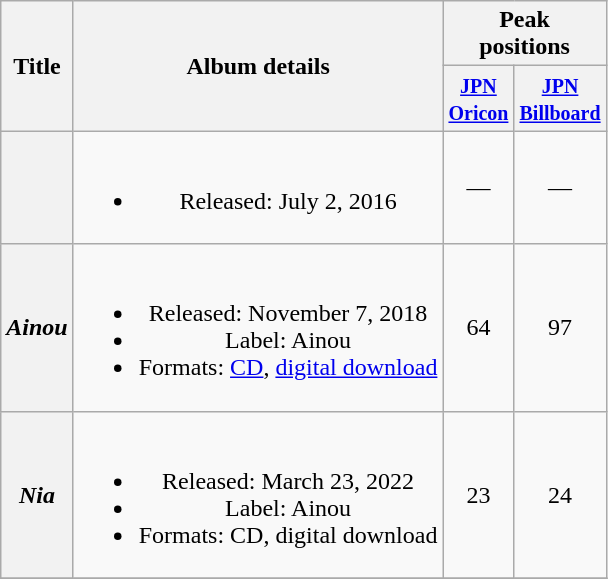<table class="wikitable plainrowheaders" style="text-align:center;">
<tr>
<th scope="col" rowspan="2">Title</th>
<th scope="col" rowspan="2">Album details</th>
<th scope="col" colspan="2">Peak<br> positions</th>
</tr>
<tr>
<th scope="col" colspan="1"><small><a href='#'>JPN<br>Oricon</a></small><br></th>
<th scope="col" colspan="1"><small><a href='#'>JPN<br>Billboard</a></small><br></th>
</tr>
<tr>
<th scope="row"></th>
<td><br><ul><li>Released: July 2, 2016</li></ul></td>
<td>—</td>
<td>—</td>
</tr>
<tr>
<th scope="row"><em>Ainou</em></th>
<td><br><ul><li>Released: November 7, 2018</li><li>Label: Ainou</li><li>Formats: <a href='#'>CD</a>, <a href='#'>digital download</a></li></ul></td>
<td>64</td>
<td>97</td>
</tr>
<tr>
<th scope="row"><em>Nia</em></th>
<td><br><ul><li>Released: March 23, 2022</li><li>Label: Ainou</li><li>Formats: CD, digital download</li></ul></td>
<td>23</td>
<td>24</td>
</tr>
<tr>
</tr>
</table>
